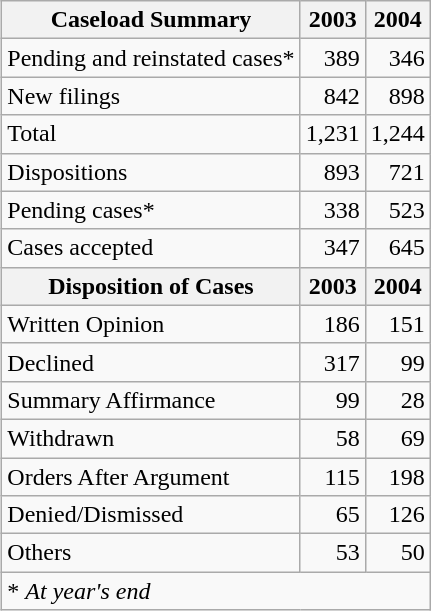<table align=right class="wikitable">
<tr>
<th>Caseload Summary</th>
<th align=right>2003</th>
<th align=right>2004</th>
</tr>
<tr>
<td>Pending and reinstated cases*</td>
<td align=right>389</td>
<td align=right>346</td>
</tr>
<tr>
<td>New filings</td>
<td align=right>842</td>
<td align=right>898</td>
</tr>
<tr>
<td>Total</td>
<td align=right>1,231</td>
<td align=right>1,244</td>
</tr>
<tr>
<td>Dispositions</td>
<td align=right>893</td>
<td align=right>721</td>
</tr>
<tr>
<td>Pending cases*</td>
<td align=right>338</td>
<td align=right>523</td>
</tr>
<tr>
<td>Cases accepted</td>
<td align=right>347</td>
<td align=right>645</td>
</tr>
<tr>
<th>Disposition of Cases</th>
<th align=right>2003</th>
<th align=right>2004</th>
</tr>
<tr>
<td>Written Opinion</td>
<td align=right>186</td>
<td align=right>151</td>
</tr>
<tr>
<td>Declined</td>
<td align=right>317</td>
<td align=right>99</td>
</tr>
<tr>
<td>Summary Affirmance</td>
<td align=right>99</td>
<td align=right>28</td>
</tr>
<tr>
<td>Withdrawn</td>
<td align=right>58</td>
<td align=right>69</td>
</tr>
<tr>
<td>Orders After Argument</td>
<td align=right>115</td>
<td align=right>198</td>
</tr>
<tr>
<td>Denied/Dismissed</td>
<td align=right>65</td>
<td align=right>126</td>
</tr>
<tr>
<td>Others</td>
<td align=right>53</td>
<td align=right>50</td>
</tr>
<tr>
<td colspan=3>* <em>At year's end</em></td>
</tr>
</table>
